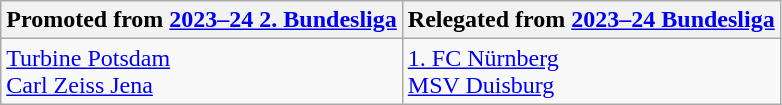<table class="wikitable">
<tr>
<th>Promoted from <a href='#'>2023–24 2. Bundesliga</a></th>
<th>Relegated from <a href='#'>2023–24 Bundesliga</a></th>
</tr>
<tr>
<td><a href='#'>Turbine Potsdam</a><br><a href='#'>Carl Zeiss Jena</a></td>
<td><a href='#'>1. FC Nürnberg</a><br><a href='#'>MSV Duisburg</a></td>
</tr>
</table>
